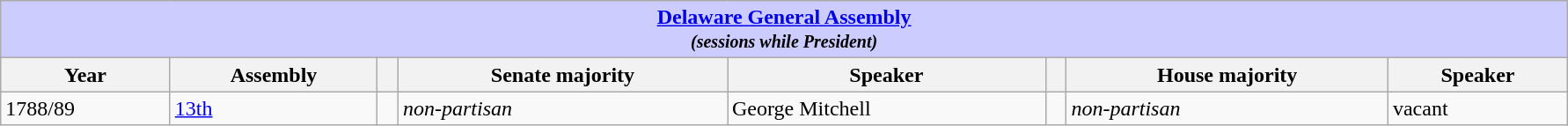<table class=wikitable style="width: 94%" style="text-align: center;" align="center">
<tr bgcolor=#cccccc>
<th colspan=12 style="background: #ccccff;"><strong><a href='#'>Delaware General Assembly</a></strong> <br> <small> <em>(sessions while President)</em></small></th>
</tr>
<tr>
<th><strong>Year</strong></th>
<th><strong>Assembly</strong></th>
<th></th>
<th><strong>Senate majority</strong></th>
<th><strong>Speaker</strong></th>
<th></th>
<th><strong>House majority</strong></th>
<th><strong>Speaker</strong></th>
</tr>
<tr>
<td>1788/89</td>
<td><a href='#'>13th</a></td>
<td></td>
<td><em>non-partisan</em></td>
<td>George Mitchell</td>
<td></td>
<td><em>non-partisan</em></td>
<td>vacant</td>
</tr>
</table>
